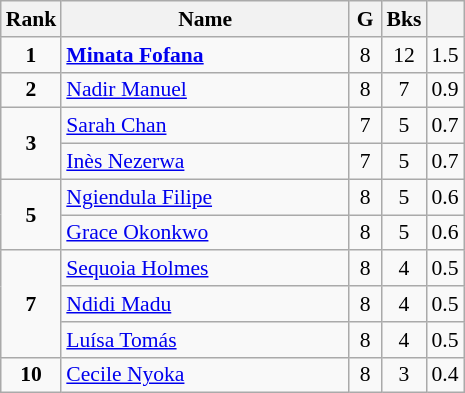<table class="wikitable" style="text-align:center; font-size:90%;">
<tr>
<th width=10px>Rank</th>
<th width=185px>Name</th>
<th width=15px>G</th>
<th width=10px>Bks</th>
<th width=10px></th>
</tr>
<tr>
<td><strong>1</strong></td>
<td align=left> <strong><a href='#'>Minata Fofana</a></strong></td>
<td>8</td>
<td>12</td>
<td>1.5</td>
</tr>
<tr>
<td><strong>2</strong></td>
<td align=left> <a href='#'>Nadir Manuel</a></td>
<td>8</td>
<td>7</td>
<td>0.9</td>
</tr>
<tr>
<td rowspan=2><strong>3</strong></td>
<td align=left> <a href='#'>Sarah Chan</a></td>
<td>7</td>
<td>5</td>
<td>0.7</td>
</tr>
<tr>
<td align=left> <a href='#'>Inès Nezerwa</a></td>
<td>7</td>
<td>5</td>
<td>0.7</td>
</tr>
<tr>
<td rowspan=2><strong>5</strong></td>
<td align=left> <a href='#'>Ngiendula Filipe</a></td>
<td>8</td>
<td>5</td>
<td>0.6</td>
</tr>
<tr>
<td align=left> <a href='#'>Grace Okonkwo</a></td>
<td>8</td>
<td>5</td>
<td>0.6</td>
</tr>
<tr>
<td rowspan=3><strong>7</strong></td>
<td align=left> <a href='#'>Sequoia Holmes</a></td>
<td>8</td>
<td>4</td>
<td>0.5</td>
</tr>
<tr>
<td align=left> <a href='#'>Ndidi Madu</a></td>
<td>8</td>
<td>4</td>
<td>0.5</td>
</tr>
<tr>
<td align=left> <a href='#'>Luísa Tomás</a></td>
<td>8</td>
<td>4</td>
<td>0.5</td>
</tr>
<tr>
<td><strong>10</strong></td>
<td align=left> <a href='#'>Cecile Nyoka</a></td>
<td>8</td>
<td>3</td>
<td>0.4</td>
</tr>
</table>
